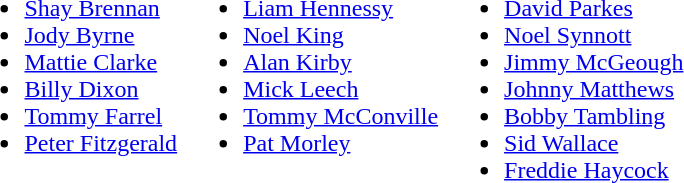<table>
<tr style="vertical-align:top">
<td><br><ul><li> <a href='#'>Shay Brennan</a></li><li> <a href='#'>Jody Byrne</a></li><li> <a href='#'>Mattie Clarke</a></li><li> <a href='#'>Billy Dixon</a></li><li> <a href='#'>Tommy Farrel</a></li><li> <a href='#'>Peter Fitzgerald</a></li></ul></td>
<td><br><ul><li> <a href='#'>Liam Hennessy</a></li><li> <a href='#'>Noel King</a></li><li> <a href='#'>Alan Kirby</a></li><li> <a href='#'>Mick Leech</a></li><li> <a href='#'>Tommy McConville</a></li><li> <a href='#'>Pat Morley</a></li></ul></td>
<td><br><ul><li> <a href='#'>David Parkes</a></li><li> <a href='#'>Noel Synnott</a></li><li> <a href='#'>Jimmy McGeough</a></li><li> <a href='#'>Johnny Matthews</a></li><li> <a href='#'>Bobby Tambling</a></li><li> <a href='#'>Sid Wallace</a></li><li> <a href='#'>Freddie Haycock</a></li></ul></td>
</tr>
</table>
